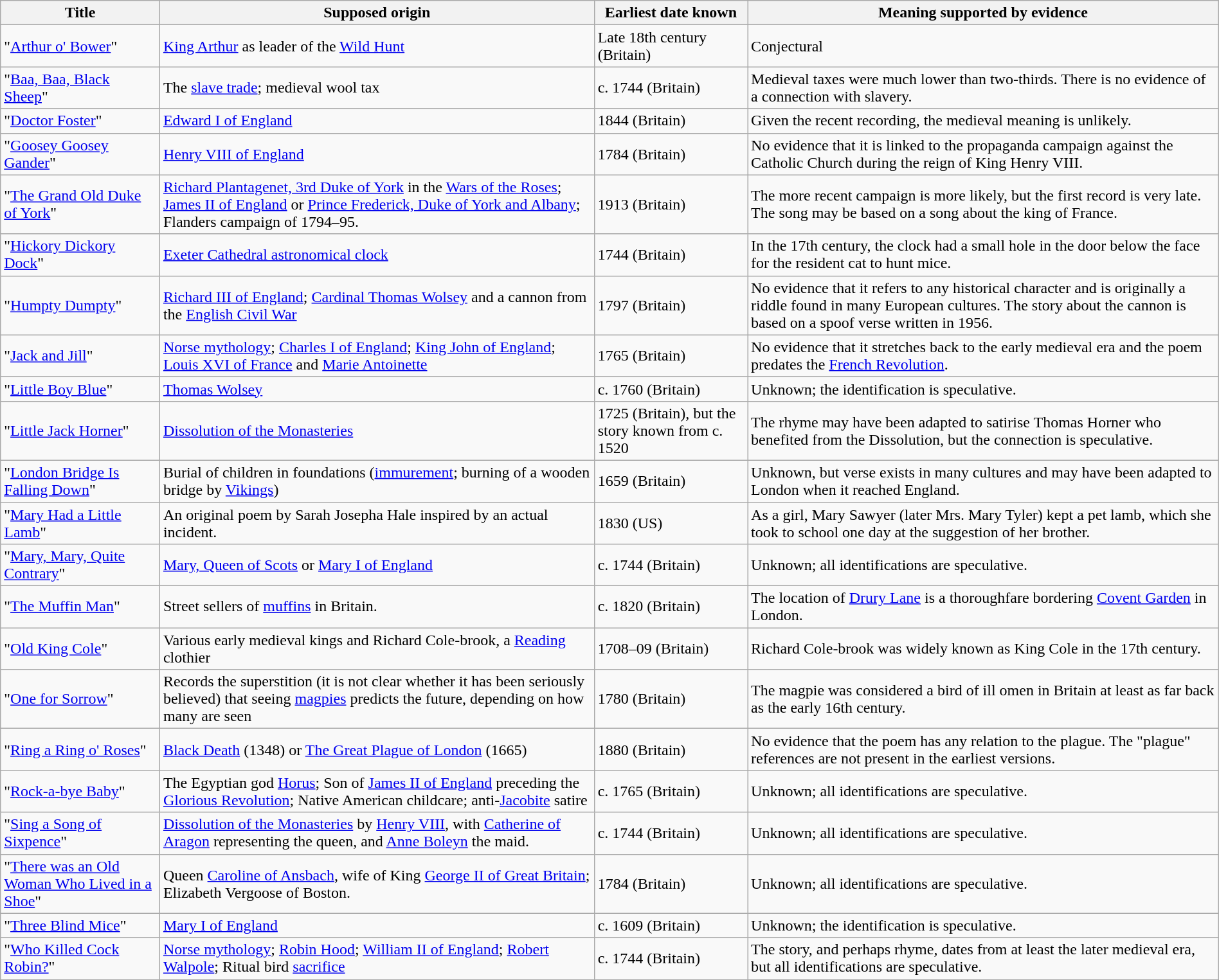<table class="wikitable" style="width:100%;">
<tr>
<th>Title</th>
<th>Supposed origin</th>
<th>Earliest date known</th>
<th>Meaning supported by evidence</th>
</tr>
<tr>
<td>"<a href='#'>Arthur o' Bower</a>"</td>
<td><a href='#'>King Arthur</a> as leader of the <a href='#'>Wild Hunt</a></td>
<td>Late 18th century (Britain)</td>
<td>Conjectural</td>
</tr>
<tr>
<td>"<a href='#'>Baa, Baa, Black Sheep</a>"</td>
<td>The <a href='#'>slave trade</a>; medieval wool tax</td>
<td>c. 1744 (Britain)</td>
<td>Medieval taxes were much lower than two-thirds. There is no evidence of a connection with slavery.</td>
</tr>
<tr>
<td>"<a href='#'>Doctor Foster</a>"</td>
<td><a href='#'>Edward I of England</a></td>
<td>1844 (Britain)</td>
<td>Given the recent recording, the medieval meaning is unlikely.</td>
</tr>
<tr>
<td>"<a href='#'>Goosey Goosey Gander</a>"</td>
<td><a href='#'>Henry VIII of England</a></td>
<td>1784 (Britain)</td>
<td>No evidence that it is linked to the propaganda campaign against the Catholic Church during the reign of King Henry VIII.</td>
</tr>
<tr>
<td>"<a href='#'>The Grand Old Duke of York</a>"</td>
<td><a href='#'>Richard Plantagenet, 3rd Duke of York</a> in the <a href='#'>Wars of the Roses</a>; <a href='#'>James II of England</a> or <a href='#'>Prince Frederick, Duke of York and Albany</a>; Flanders campaign of 1794–95.</td>
<td>1913 (Britain)</td>
<td>The more recent campaign is more likely, but the first record is very late. The song may be based on a song about the king of France.</td>
</tr>
<tr>
<td>"<a href='#'>Hickory Dickory Dock</a>"</td>
<td><a href='#'>Exeter Cathedral astronomical clock</a></td>
<td>1744 (Britain)</td>
<td>In the 17th century, the clock had a small hole in the door below the face for the resident cat to hunt mice.</td>
</tr>
<tr>
<td>"<a href='#'>Humpty Dumpty</a>"</td>
<td><a href='#'>Richard III of England</a>; <a href='#'>Cardinal Thomas Wolsey</a> and a cannon from the <a href='#'>English Civil War</a></td>
<td>1797 (Britain)</td>
<td>No evidence that it refers to any historical character and is originally a riddle found in many European cultures. The story about the cannon is based on a spoof verse written in 1956.</td>
</tr>
<tr>
<td>"<a href='#'>Jack and Jill</a>"</td>
<td><a href='#'>Norse mythology</a>; <a href='#'>Charles I of England</a>; <a href='#'>King John of England</a>; <a href='#'>Louis XVI of France</a> and <a href='#'>Marie Antoinette</a></td>
<td>1765 (Britain)</td>
<td>No evidence that it stretches back to the early medieval era and the poem predates the <a href='#'>French Revolution</a>.</td>
</tr>
<tr>
<td>"<a href='#'>Little Boy Blue</a>"</td>
<td><a href='#'>Thomas Wolsey</a></td>
<td>c. 1760 (Britain)</td>
<td>Unknown; the identification is speculative.</td>
</tr>
<tr>
<td>"<a href='#'>Little Jack Horner</a>"</td>
<td><a href='#'>Dissolution of the Monasteries</a></td>
<td>1725 (Britain), but the story known from c. 1520</td>
<td>The rhyme may have been adapted to satirise Thomas Horner who benefited from the Dissolution, but the connection is speculative.</td>
</tr>
<tr>
<td>"<a href='#'>London Bridge Is Falling Down</a>"</td>
<td>Burial of children in foundations (<a href='#'>immurement</a>; burning of a wooden bridge by <a href='#'>Vikings</a>)</td>
<td>1659 (Britain)</td>
<td>Unknown, but verse exists in many cultures and may have been adapted to London when it reached England.</td>
</tr>
<tr>
<td>"<a href='#'>Mary Had a Little Lamb</a>"</td>
<td>An original poem by Sarah Josepha Hale inspired by an actual incident.</td>
<td>1830 (US)</td>
<td>As a girl, Mary Sawyer (later Mrs. Mary Tyler) kept a pet lamb, which she took to school one day at the suggestion of her brother.</td>
</tr>
<tr>
<td>"<a href='#'>Mary, Mary, Quite Contrary</a>"</td>
<td><a href='#'>Mary, Queen of Scots</a> or <a href='#'>Mary I of England</a></td>
<td>c. 1744 (Britain)</td>
<td>Unknown; all identifications are speculative.</td>
</tr>
<tr>
<td>"<a href='#'>The Muffin Man</a>"</td>
<td>Street sellers of <a href='#'>muffins</a> in Britain.</td>
<td>c. 1820 (Britain)</td>
<td>The location of <a href='#'>Drury Lane</a> is a thoroughfare bordering <a href='#'>Covent Garden</a> in London.</td>
</tr>
<tr>
<td>"<a href='#'>Old King Cole</a>"</td>
<td>Various early medieval kings and Richard Cole-brook, a <a href='#'>Reading</a> clothier</td>
<td>1708–09 (Britain)</td>
<td>Richard Cole-brook was widely known as King Cole in the 17th century.</td>
</tr>
<tr>
<td>"<a href='#'>One for Sorrow</a>"</td>
<td>Records the superstition (it is not clear whether it has been seriously believed) that seeing <a href='#'>magpies</a> predicts the future, depending on how many are seen</td>
<td>1780 (Britain)</td>
<td>The magpie was considered a bird of ill omen in Britain at least as far back as the early 16th century.</td>
</tr>
<tr>
<td>"<a href='#'>Ring a Ring o' Roses</a>"</td>
<td><a href='#'>Black Death</a> (1348) or <a href='#'>The Great Plague of London</a> (1665)</td>
<td>1880 (Britain)</td>
<td>No evidence that the poem has any relation to the plague. The "plague" references are not present in the earliest versions.</td>
</tr>
<tr>
<td>"<a href='#'>Rock-a-bye Baby</a>"</td>
<td>The Egyptian god <a href='#'>Horus</a>; Son of <a href='#'>James II of England</a> preceding the <a href='#'>Glorious Revolution</a>; Native American childcare; anti-<a href='#'>Jacobite</a> satire</td>
<td>c. 1765 (Britain)</td>
<td>Unknown; all identifications are speculative.</td>
</tr>
<tr>
<td>"<a href='#'>Sing a Song of Sixpence</a>"</td>
<td><a href='#'>Dissolution of the Monasteries</a> by <a href='#'>Henry VIII</a>, with <a href='#'>Catherine of Aragon</a> representing the queen, and <a href='#'>Anne Boleyn</a> the maid.</td>
<td>c. 1744 (Britain)</td>
<td>Unknown; all identifications are speculative.</td>
</tr>
<tr>
<td>"<a href='#'>There was an Old Woman Who Lived in a Shoe</a>"</td>
<td>Queen <a href='#'>Caroline of Ansbach</a>, wife of King <a href='#'>George II of Great Britain</a>; Elizabeth Vergoose of Boston.</td>
<td>1784 (Britain)</td>
<td>Unknown; all identifications are speculative.</td>
</tr>
<tr>
<td>"<a href='#'>Three Blind Mice</a>"</td>
<td><a href='#'>Mary I of England</a></td>
<td>c. 1609 (Britain)</td>
<td>Unknown; the identification is speculative.</td>
</tr>
<tr>
<td>"<a href='#'>Who Killed Cock Robin?</a>"</td>
<td><a href='#'>Norse mythology</a>; <a href='#'>Robin Hood</a>; <a href='#'>William II of England</a>; <a href='#'>Robert Walpole</a>; Ritual bird <a href='#'>sacrifice</a></td>
<td>c. 1744 (Britain)</td>
<td>The story, and perhaps rhyme, dates from at least the later medieval era, but all identifications are speculative.</td>
</tr>
</table>
